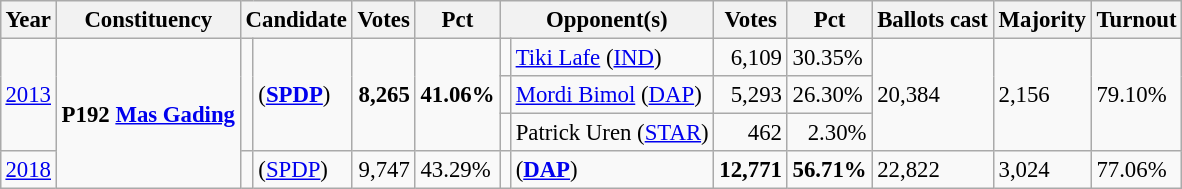<table class="wikitable" style="margin:0.5em ; font-size:95%">
<tr>
<th>Year</th>
<th>Constituency</th>
<th colspan=2>Candidate</th>
<th>Votes</th>
<th>Pct</th>
<th colspan=2>Opponent(s)</th>
<th>Votes</th>
<th>Pct</th>
<th>Ballots cast</th>
<th>Majority</th>
<th>Turnout</th>
</tr>
<tr>
<td rowspan=3><a href='#'>2013</a></td>
<td rowspan=4><strong>P192 <a href='#'>Mas Gading</a></strong></td>
<td rowspan=3 ></td>
<td rowspan=3> (<a href='#'><strong>SPDP</strong></a>)</td>
<td rowspan=3 align="right"><strong>8,265</strong></td>
<td rowspan=3><strong>41.06%</strong></td>
<td></td>
<td><a href='#'>Tiki Lafe</a> (<a href='#'>IND</a>)</td>
<td align="right">6,109</td>
<td>30.35%</td>
<td rowspan=3>20,384</td>
<td rowspan=3>2,156</td>
<td rowspan=3>79.10%</td>
</tr>
<tr>
<td></td>
<td><a href='#'>Mordi Bimol</a> (<a href='#'>DAP</a>)</td>
<td align="right">5,293</td>
<td>26.30%</td>
</tr>
<tr>
<td></td>
<td>Patrick Uren (<a href='#'>STAR</a>)</td>
<td align="right">462</td>
<td align="right">2.30%</td>
</tr>
<tr>
<td><a href='#'>2018</a></td>
<td></td>
<td> (<a href='#'>SPDP</a>)</td>
<td align="right">9,747</td>
<td>43.29%</td>
<td></td>
<td> (<a href='#'><strong>DAP</strong></a>)</td>
<td align="right"><strong>12,771</strong></td>
<td><strong>56.71%</strong></td>
<td>22,822</td>
<td>3,024</td>
<td>77.06%</td>
</tr>
</table>
